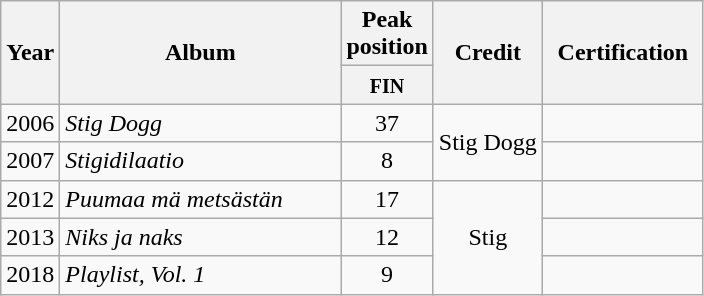<table class="wikitable">
<tr>
<th style="text-align:center;" rowspan="2">Year</th>
<th rowspan="2" style="text-align:center; width:180px;">Album</th>
<th style="text-align:center;">Peak<br>position</th>
<th style="text-align:center;" rowspan="2">Credit</th>
<th rowspan="2" style="text-align:center; width:100px;">Certification</th>
</tr>
<tr>
<th width="20"><small>FIN</small><br></th>
</tr>
<tr>
<td style="text-align:center;">2006</td>
<td><em>Stig Dogg</em></td>
<td style="text-align:center;">37</td>
<td style="text-align:center;" rowspan="2">Stig Dogg</td>
<td style="text-align:center;"></td>
</tr>
<tr>
<td style="text-align:center;">2007</td>
<td><em>Stigidilaatio</em></td>
<td style="text-align:center;">8</td>
<td style="text-align:center;"></td>
</tr>
<tr>
<td style="text-align:center;">2012</td>
<td><em>Puumaa mä metsästän</em></td>
<td style="text-align:center;">17</td>
<td style="text-align:center;" rowspan=3>Stig</td>
<td style="text-align:center;"></td>
</tr>
<tr>
<td style="text-align:center;">2013</td>
<td><em>Niks ja naks</em></td>
<td style="text-align:center;">12</td>
<td style="text-align:center;"></td>
</tr>
<tr>
<td style="text-align:center;">2018</td>
<td><em>Playlist, Vol. 1</em></td>
<td style="text-align:center;">9<br></td>
<td style="text-align:center;"></td>
</tr>
</table>
